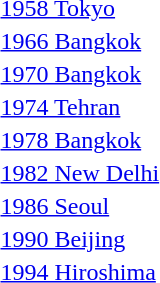<table>
<tr>
<td><a href='#'>1958 Tokyo</a></td>
<td></td>
<td></td>
<td></td>
</tr>
<tr>
<td><a href='#'>1966 Bangkok</a></td>
<td></td>
<td></td>
<td></td>
</tr>
<tr>
<td><a href='#'>1970 Bangkok</a></td>
<td></td>
<td></td>
<td></td>
</tr>
<tr>
<td><a href='#'>1974 Tehran</a></td>
<td></td>
<td></td>
<td></td>
</tr>
<tr>
<td><a href='#'>1978 Bangkok</a></td>
<td></td>
<td></td>
<td></td>
</tr>
<tr>
<td><a href='#'>1982 New Delhi</a></td>
<td></td>
<td></td>
<td></td>
</tr>
<tr>
<td><a href='#'>1986 Seoul</a></td>
<td></td>
<td></td>
<td></td>
</tr>
<tr>
<td><a href='#'>1990 Beijing</a></td>
<td></td>
<td></td>
<td></td>
</tr>
<tr>
<td><a href='#'>1994 Hiroshima</a></td>
<td></td>
<td></td>
<td></td>
</tr>
</table>
